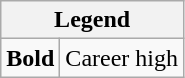<table class="wikitable">
<tr>
<th colspan="2">Legend</th>
</tr>
<tr>
<td><strong>Bold</strong></td>
<td>Career high</td>
</tr>
</table>
